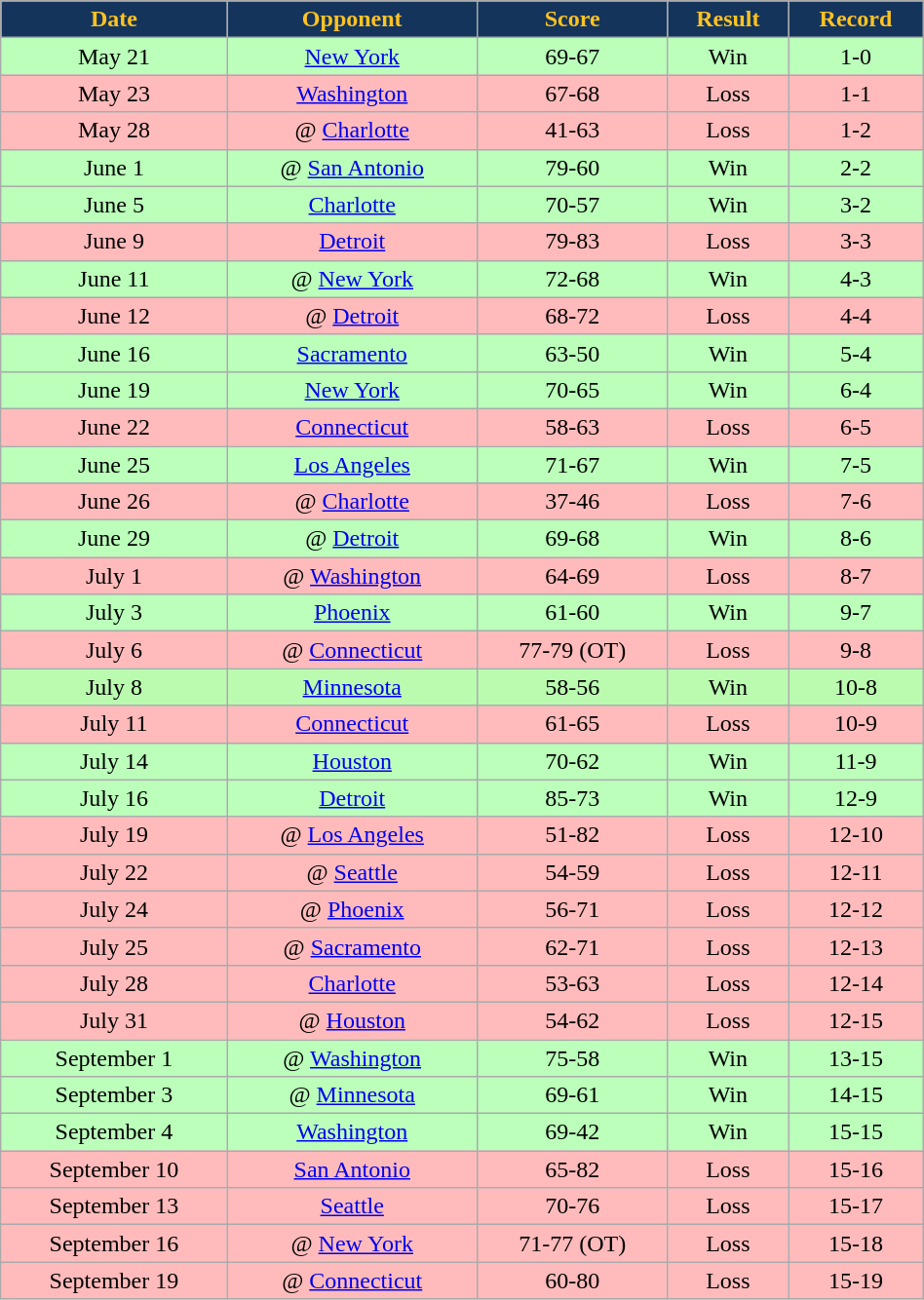<table class="wikitable" width="50%">
<tr align="center" style="background:#14345B; color:#FFC322;">
<td><strong>Date</strong></td>
<td><strong>Opponent</strong></td>
<td><strong>Score</strong></td>
<td><strong>Result</strong></td>
<td><strong>Record</strong></td>
</tr>
<tr align="center" bgcolor="bbffbb">
<td>May 21</td>
<td><a href='#'>New York</a></td>
<td>69-67</td>
<td>Win</td>
<td>1-0</td>
</tr>
<tr align="center" bgcolor="ffbbbb">
<td>May 23</td>
<td><a href='#'>Washington</a></td>
<td>67-68</td>
<td>Loss</td>
<td>1-1</td>
</tr>
<tr align="center" bgcolor="ffbbbb">
<td>May 28</td>
<td>@ <a href='#'>Charlotte</a></td>
<td>41-63</td>
<td>Loss</td>
<td>1-2</td>
</tr>
<tr align="center" bgcolor="bbffbb">
<td>June 1</td>
<td>@ <a href='#'>San Antonio</a></td>
<td>79-60</td>
<td>Win</td>
<td>2-2</td>
</tr>
<tr align="center" bgcolor="bbffbb">
<td>June 5</td>
<td><a href='#'>Charlotte</a></td>
<td>70-57</td>
<td>Win</td>
<td>3-2</td>
</tr>
<tr align="center" bgcolor="ffbbbb">
<td>June 9</td>
<td><a href='#'>Detroit</a></td>
<td>79-83</td>
<td>Loss</td>
<td>3-3</td>
</tr>
<tr align="center" bgcolor="bbffbb">
<td>June 11</td>
<td>@ <a href='#'>New York</a></td>
<td>72-68</td>
<td>Win</td>
<td>4-3</td>
</tr>
<tr align="center" bgcolor="ffbbbb">
<td>June 12</td>
<td>@ <a href='#'>Detroit</a></td>
<td>68-72</td>
<td>Loss</td>
<td>4-4</td>
</tr>
<tr align="center" bgcolor="bbffbb">
<td>June 16</td>
<td><a href='#'>Sacramento</a></td>
<td>63-50</td>
<td>Win</td>
<td>5-4</td>
</tr>
<tr align="center" bgcolor="bbffbb">
<td>June 19</td>
<td><a href='#'>New York</a></td>
<td>70-65</td>
<td>Win</td>
<td>6-4</td>
</tr>
<tr align="center" bgcolor="ffbbbb">
<td>June 22</td>
<td><a href='#'>Connecticut</a></td>
<td>58-63</td>
<td>Loss</td>
<td>6-5</td>
</tr>
<tr align="center" bgcolor="bbffbb">
<td>June 25</td>
<td><a href='#'>Los Angeles</a></td>
<td>71-67</td>
<td>Win</td>
<td>7-5</td>
</tr>
<tr align="center" bgcolor="ffbbbb">
<td>June 26</td>
<td>@ <a href='#'>Charlotte</a></td>
<td>37-46</td>
<td>Loss</td>
<td>7-6</td>
</tr>
<tr align="center" bgcolor="bbffbb">
<td>June 29</td>
<td>@ <a href='#'>Detroit</a></td>
<td>69-68</td>
<td>Win</td>
<td>8-6</td>
</tr>
<tr align="center" bgcolor="ffbbbb">
<td>July 1</td>
<td>@ <a href='#'>Washington</a></td>
<td>64-69</td>
<td>Loss</td>
<td>8-7</td>
</tr>
<tr align="center" bgcolor="bbffbb">
<td>July 3</td>
<td><a href='#'>Phoenix</a></td>
<td>61-60</td>
<td>Win</td>
<td>9-7</td>
</tr>
<tr align="center" bgcolor="ffbbbb">
<td>July 6</td>
<td>@ <a href='#'>Connecticut</a></td>
<td>77-79 (OT)</td>
<td>Loss</td>
<td>9-8</td>
</tr>
<tr align="center" bgcolor="bbfbb">
<td>July 8</td>
<td><a href='#'>Minnesota</a></td>
<td>58-56</td>
<td>Win</td>
<td>10-8</td>
</tr>
<tr align="center" bgcolor="ffbbbb">
<td>July 11</td>
<td><a href='#'>Connecticut</a></td>
<td>61-65</td>
<td>Loss</td>
<td>10-9</td>
</tr>
<tr align="center" bgcolor="bbffbb">
<td>July 14</td>
<td><a href='#'>Houston</a></td>
<td>70-62</td>
<td>Win</td>
<td>11-9</td>
</tr>
<tr align="center" bgcolor="bbffbb">
<td>July 16</td>
<td><a href='#'>Detroit</a></td>
<td>85-73</td>
<td>Win</td>
<td>12-9</td>
</tr>
<tr align="center" bgcolor="ffbbbb">
<td>July 19</td>
<td>@ <a href='#'>Los Angeles</a></td>
<td>51-82</td>
<td>Loss</td>
<td>12-10</td>
</tr>
<tr align="center" bgcolor="ffbbbb">
<td>July 22</td>
<td>@ <a href='#'>Seattle</a></td>
<td>54-59</td>
<td>Loss</td>
<td>12-11</td>
</tr>
<tr align="center" bgcolor="ffbbbb">
<td>July 24</td>
<td>@ <a href='#'>Phoenix</a></td>
<td>56-71</td>
<td>Loss</td>
<td>12-12</td>
</tr>
<tr align="center" bgcolor="ffbbbb">
<td>July 25</td>
<td>@ <a href='#'>Sacramento</a></td>
<td>62-71</td>
<td>Loss</td>
<td>12-13</td>
</tr>
<tr align="center" bgcolor="ffbbbb">
<td>July 28</td>
<td><a href='#'>Charlotte</a></td>
<td>53-63</td>
<td>Loss</td>
<td>12-14</td>
</tr>
<tr align="center" bgcolor="ffbbbb">
<td>July 31</td>
<td>@ <a href='#'>Houston</a></td>
<td>54-62</td>
<td>Loss</td>
<td>12-15</td>
</tr>
<tr align="center" bgcolor="bbffbb">
<td>September 1</td>
<td>@ <a href='#'>Washington</a></td>
<td>75-58</td>
<td>Win</td>
<td>13-15</td>
</tr>
<tr align="center" bgcolor="bbffbb">
<td>September 3</td>
<td>@ <a href='#'>Minnesota</a></td>
<td>69-61</td>
<td>Win</td>
<td>14-15</td>
</tr>
<tr align="center" bgcolor="bbffbb">
<td>September 4</td>
<td><a href='#'>Washington</a></td>
<td>69-42</td>
<td>Win</td>
<td>15-15</td>
</tr>
<tr align="center" bgcolor="ffbbbb">
<td>September 10</td>
<td><a href='#'>San Antonio</a></td>
<td>65-82</td>
<td>Loss</td>
<td>15-16</td>
</tr>
<tr align="center" bgcolor="ffbbbb">
<td>September 13</td>
<td><a href='#'>Seattle</a></td>
<td>70-76</td>
<td>Loss</td>
<td>15-17</td>
</tr>
<tr align="center" bgcolor="ffbbbb">
<td>September 16</td>
<td>@ <a href='#'>New York</a></td>
<td>71-77 (OT)</td>
<td>Loss</td>
<td>15-18</td>
</tr>
<tr align="center" bgcolor="ffbbbb">
<td>September 19</td>
<td>@ <a href='#'>Connecticut</a></td>
<td>60-80</td>
<td>Loss</td>
<td>15-19</td>
</tr>
</table>
